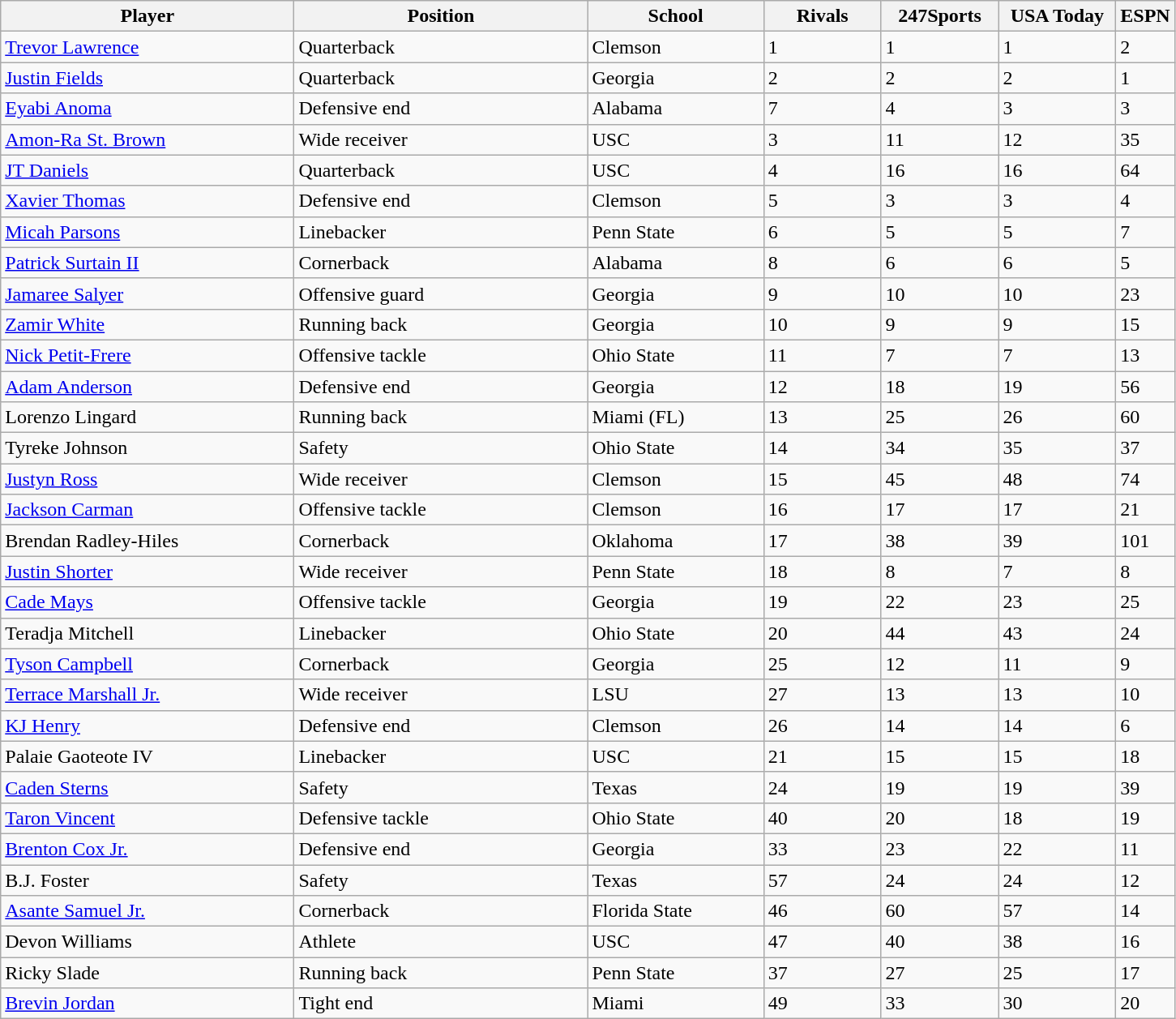<table class="wikitable sortable">
<tr>
<th bgcolor="#DDDDFF" width="25%">Player</th>
<th bgcolor="#DDDDFF" width="25%">Position</th>
<th bgcolor="#DDDDFF" width="15%">School</th>
<th bgcolor="#DDDDFF" width="10%">Rivals</th>
<th bgcolor="#DDDDFF" width="10%">247Sports</th>
<th bgcolor="#DDDDFF" width="10%">USA Today</th>
<th bgcolor="#DDDDFF" width="10%">ESPN</th>
</tr>
<tr>
<td><a href='#'>Trevor Lawrence</a></td>
<td>Quarterback</td>
<td>Clemson</td>
<td>1</td>
<td>1</td>
<td>1</td>
<td>2</td>
</tr>
<tr>
<td><a href='#'>Justin Fields</a></td>
<td>Quarterback</td>
<td>Georgia</td>
<td>2</td>
<td>2</td>
<td>2</td>
<td>1</td>
</tr>
<tr>
<td><a href='#'>Eyabi Anoma</a></td>
<td>Defensive end</td>
<td>Alabama</td>
<td>7</td>
<td>4</td>
<td>3</td>
<td>3</td>
</tr>
<tr>
<td><a href='#'>Amon-Ra St. Brown</a></td>
<td>Wide receiver</td>
<td>USC</td>
<td>3</td>
<td>11</td>
<td>12</td>
<td>35</td>
</tr>
<tr>
<td><a href='#'>JT Daniels</a></td>
<td>Quarterback</td>
<td>USC</td>
<td>4</td>
<td>16</td>
<td>16</td>
<td>64</td>
</tr>
<tr>
<td><a href='#'>Xavier Thomas</a></td>
<td>Defensive end</td>
<td>Clemson</td>
<td>5</td>
<td>3</td>
<td>3</td>
<td>4</td>
</tr>
<tr>
<td><a href='#'>Micah Parsons</a></td>
<td>Linebacker</td>
<td>Penn State</td>
<td>6</td>
<td>5</td>
<td>5</td>
<td>7</td>
</tr>
<tr>
<td><a href='#'>Patrick Surtain II</a></td>
<td>Cornerback</td>
<td>Alabama</td>
<td>8</td>
<td>6</td>
<td>6</td>
<td>5</td>
</tr>
<tr>
<td><a href='#'>Jamaree Salyer</a></td>
<td>Offensive guard</td>
<td>Georgia</td>
<td>9</td>
<td>10</td>
<td>10</td>
<td>23</td>
</tr>
<tr>
<td><a href='#'>Zamir White</a></td>
<td>Running back</td>
<td>Georgia</td>
<td>10</td>
<td>9</td>
<td>9</td>
<td>15</td>
</tr>
<tr>
<td><a href='#'>Nick Petit-Frere</a></td>
<td>Offensive tackle</td>
<td>Ohio State</td>
<td>11</td>
<td>7</td>
<td>7</td>
<td>13</td>
</tr>
<tr>
<td><a href='#'>Adam Anderson</a></td>
<td>Defensive end</td>
<td>Georgia</td>
<td>12</td>
<td>18</td>
<td>19</td>
<td>56</td>
</tr>
<tr>
<td>Lorenzo Lingard</td>
<td>Running back</td>
<td>Miami (FL)</td>
<td>13</td>
<td>25</td>
<td>26</td>
<td>60</td>
</tr>
<tr>
<td>Tyreke Johnson</td>
<td>Safety</td>
<td>Ohio State</td>
<td>14</td>
<td>34</td>
<td>35</td>
<td>37</td>
</tr>
<tr>
<td><a href='#'>Justyn Ross</a></td>
<td>Wide receiver</td>
<td>Clemson</td>
<td>15</td>
<td>45</td>
<td>48</td>
<td>74</td>
</tr>
<tr>
<td><a href='#'>Jackson Carman</a></td>
<td>Offensive tackle</td>
<td>Clemson</td>
<td>16</td>
<td>17</td>
<td>17</td>
<td>21</td>
</tr>
<tr>
<td>Brendan Radley-Hiles</td>
<td>Cornerback</td>
<td>Oklahoma</td>
<td>17</td>
<td>38</td>
<td>39</td>
<td>101</td>
</tr>
<tr>
<td><a href='#'>Justin Shorter</a></td>
<td>Wide receiver</td>
<td>Penn State</td>
<td>18</td>
<td>8</td>
<td>7</td>
<td>8</td>
</tr>
<tr>
<td><a href='#'>Cade Mays</a></td>
<td>Offensive tackle</td>
<td>Georgia</td>
<td>19</td>
<td>22</td>
<td>23</td>
<td>25</td>
</tr>
<tr>
<td>Teradja Mitchell</td>
<td>Linebacker</td>
<td>Ohio State</td>
<td>20</td>
<td>44</td>
<td>43</td>
<td>24</td>
</tr>
<tr>
<td><a href='#'>Tyson Campbell</a></td>
<td>Cornerback</td>
<td>Georgia</td>
<td>25</td>
<td>12</td>
<td>11</td>
<td>9</td>
</tr>
<tr>
<td><a href='#'>Terrace Marshall Jr.</a></td>
<td>Wide receiver</td>
<td>LSU</td>
<td>27</td>
<td>13</td>
<td>13</td>
<td>10</td>
</tr>
<tr>
<td><a href='#'>KJ Henry</a></td>
<td>Defensive end</td>
<td>Clemson</td>
<td>26</td>
<td>14</td>
<td>14</td>
<td>6</td>
</tr>
<tr>
<td>Palaie Gaoteote IV</td>
<td>Linebacker</td>
<td>USC</td>
<td>21</td>
<td>15</td>
<td>15</td>
<td>18</td>
</tr>
<tr>
<td><a href='#'>Caden Sterns</a></td>
<td>Safety</td>
<td>Texas</td>
<td>24</td>
<td>19</td>
<td>19</td>
<td>39</td>
</tr>
<tr>
<td><a href='#'>Taron Vincent</a></td>
<td>Defensive tackle</td>
<td>Ohio State</td>
<td>40</td>
<td>20</td>
<td>18</td>
<td>19</td>
</tr>
<tr>
<td><a href='#'>Brenton Cox Jr.</a></td>
<td>Defensive end</td>
<td>Georgia</td>
<td>33</td>
<td>23</td>
<td>22</td>
<td>11</td>
</tr>
<tr>
<td>B.J. Foster</td>
<td>Safety</td>
<td>Texas</td>
<td>57</td>
<td>24</td>
<td>24</td>
<td>12</td>
</tr>
<tr>
<td><a href='#'>Asante Samuel Jr.</a></td>
<td>Cornerback</td>
<td>Florida State</td>
<td>46</td>
<td>60</td>
<td>57</td>
<td>14</td>
</tr>
<tr>
<td>Devon Williams</td>
<td>Athlete</td>
<td>USC</td>
<td>47</td>
<td>40</td>
<td>38</td>
<td>16</td>
</tr>
<tr>
<td>Ricky Slade</td>
<td>Running back</td>
<td>Penn State</td>
<td>37</td>
<td>27</td>
<td>25</td>
<td>17</td>
</tr>
<tr>
<td><a href='#'>Brevin Jordan</a></td>
<td>Tight end</td>
<td>Miami</td>
<td>49</td>
<td>33</td>
<td>30</td>
<td>20</td>
</tr>
</table>
